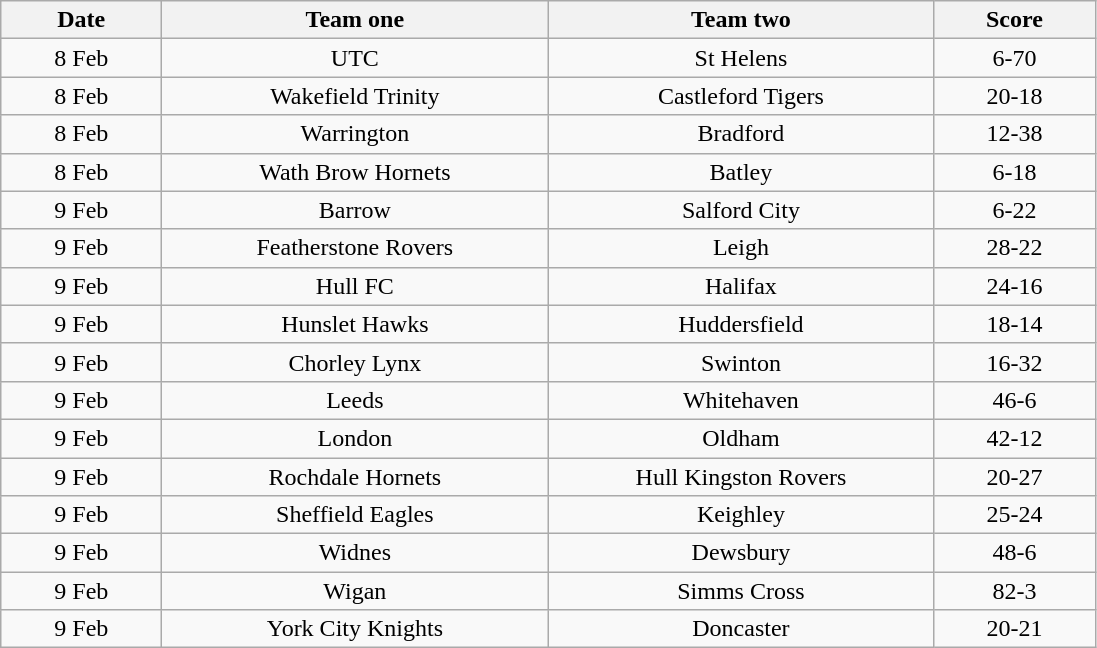<table class="wikitable" style="text-align: center">
<tr>
<th width=100>Date</th>
<th width=250>Team one</th>
<th width=250>Team two</th>
<th width=100>Score</th>
</tr>
<tr>
<td>8 Feb</td>
<td>UTC</td>
<td>St Helens</td>
<td>6-70</td>
</tr>
<tr>
<td>8 Feb</td>
<td>Wakefield Trinity</td>
<td>Castleford Tigers</td>
<td>20-18</td>
</tr>
<tr>
<td>8 Feb</td>
<td>Warrington</td>
<td>Bradford</td>
<td>12-38</td>
</tr>
<tr>
<td>8 Feb</td>
<td>Wath Brow Hornets</td>
<td>Batley</td>
<td>6-18</td>
</tr>
<tr>
<td>9 Feb</td>
<td>Barrow</td>
<td>Salford City</td>
<td>6-22</td>
</tr>
<tr>
<td>9 Feb</td>
<td>Featherstone Rovers</td>
<td>Leigh</td>
<td>28-22</td>
</tr>
<tr>
<td>9 Feb</td>
<td>Hull FC</td>
<td>Halifax</td>
<td>24-16</td>
</tr>
<tr>
<td>9 Feb</td>
<td>Hunslet Hawks</td>
<td>Huddersfield</td>
<td>18-14</td>
</tr>
<tr>
<td>9 Feb</td>
<td>Chorley Lynx</td>
<td>Swinton</td>
<td>16-32</td>
</tr>
<tr>
<td>9 Feb</td>
<td>Leeds</td>
<td>Whitehaven</td>
<td>46-6</td>
</tr>
<tr>
<td>9 Feb</td>
<td>London</td>
<td>Oldham</td>
<td>42-12</td>
</tr>
<tr>
<td>9 Feb</td>
<td>Rochdale Hornets</td>
<td>Hull Kingston Rovers</td>
<td>20-27</td>
</tr>
<tr>
<td>9 Feb</td>
<td>Sheffield Eagles</td>
<td>Keighley</td>
<td>25-24</td>
</tr>
<tr>
<td>9 Feb</td>
<td>Widnes</td>
<td>Dewsbury</td>
<td>48-6</td>
</tr>
<tr>
<td>9 Feb</td>
<td>Wigan</td>
<td>Simms Cross</td>
<td>82-3</td>
</tr>
<tr>
<td>9 Feb</td>
<td>York City Knights</td>
<td>Doncaster</td>
<td>20-21</td>
</tr>
</table>
